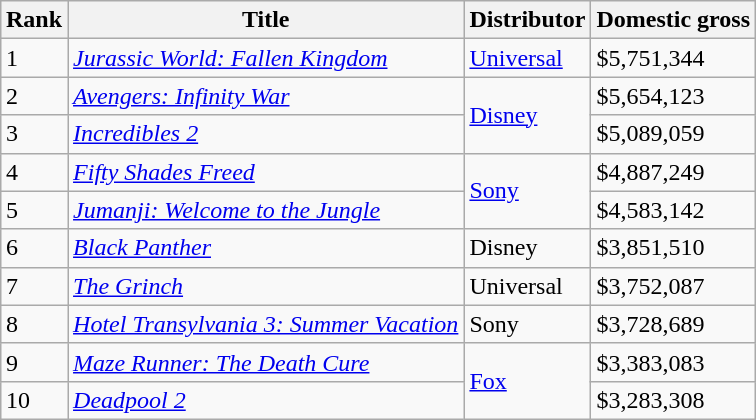<table class="wikitable sortable" style="margin:auto; margin:auto;">
<tr>
<th>Rank</th>
<th>Title</th>
<th>Distributor</th>
<th>Domestic gross</th>
</tr>
<tr>
<td>1</td>
<td><em><a href='#'>Jurassic World: Fallen Kingdom</a></em></td>
<td><a href='#'>Universal</a></td>
<td>$5,751,344</td>
</tr>
<tr>
<td>2</td>
<td><em><a href='#'>Avengers: Infinity War</a></em></td>
<td rowspan="2"><a href='#'>Disney</a></td>
<td>$5,654,123</td>
</tr>
<tr>
<td>3</td>
<td><em><a href='#'>Incredibles 2</a></em></td>
<td>$5,089,059</td>
</tr>
<tr>
<td>4</td>
<td><em><a href='#'>Fifty Shades Freed</a></em></td>
<td rowspan="2"><a href='#'>Sony</a></td>
<td>$4,887,249</td>
</tr>
<tr>
<td>5</td>
<td><em><a href='#'>Jumanji: Welcome to the Jungle</a></em></td>
<td>$4,583,142</td>
</tr>
<tr>
<td>6</td>
<td><em><a href='#'>Black Panther</a></em></td>
<td>Disney</td>
<td>$3,851,510</td>
</tr>
<tr>
<td>7</td>
<td><em><a href='#'>The Grinch</a></em></td>
<td>Universal</td>
<td>$3,752,087</td>
</tr>
<tr>
<td>8</td>
<td><em><a href='#'>Hotel Transylvania 3: Summer Vacation</a></em></td>
<td>Sony</td>
<td>$3,728,689</td>
</tr>
<tr>
<td>9</td>
<td><em><a href='#'>Maze Runner: The Death Cure</a></em></td>
<td rowspan="2"><a href='#'>Fox</a></td>
<td>$3,383,083</td>
</tr>
<tr>
<td>10</td>
<td><em><a href='#'>Deadpool 2</a></em></td>
<td>$3,283,308</td>
</tr>
</table>
